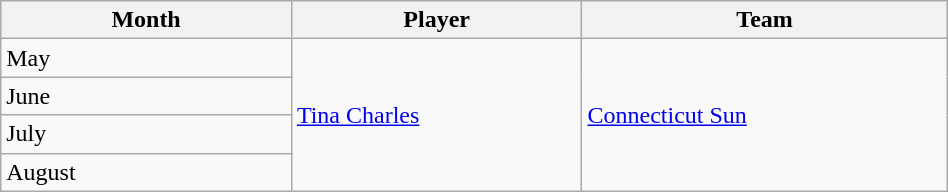<table class="wikitable" style="width: 50%">
<tr>
<th width=60>Month</th>
<th width=60>Player</th>
<th width=60>Team</th>
</tr>
<tr>
<td>May</td>
<td rowspan="4"><a href='#'>Tina Charles</a></td>
<td rowspan=4><a href='#'>Connecticut Sun</a></td>
</tr>
<tr>
<td>June</td>
</tr>
<tr>
<td>July</td>
</tr>
<tr>
<td>August</td>
</tr>
</table>
